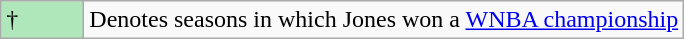<table class="wikitable">
<tr>
<td style="background:#afe6ba; width:3em;">†</td>
<td>Denotes seasons in which Jones won a <a href='#'>WNBA championship</a></td>
</tr>
</table>
